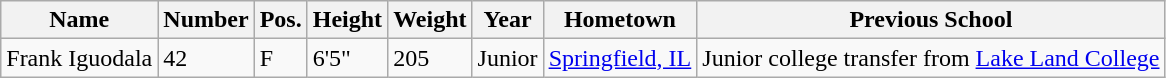<table class="wikitable sortable">
<tr>
<th>Name</th>
<th>Number</th>
<th>Pos.</th>
<th>Height</th>
<th>Weight</th>
<th>Year</th>
<th>Hometown</th>
<th class="unsortable">Previous School</th>
</tr>
<tr>
<td sortname>Frank Iguodala</td>
<td>42</td>
<td>F</td>
<td>6'5"</td>
<td>205</td>
<td>Junior</td>
<td><a href='#'>Springfield, IL</a></td>
<td>Junior college transfer from <a href='#'>Lake Land College</a></td>
</tr>
</table>
